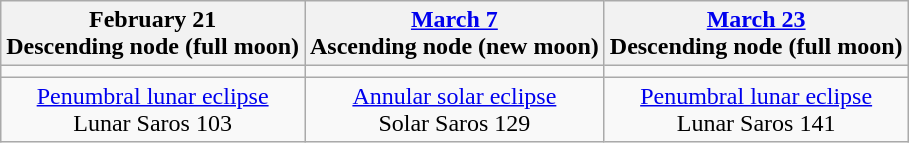<table class="wikitable">
<tr>
<th>February 21<br>Descending node (full moon)</th>
<th><a href='#'>March 7</a><br>Ascending node (new moon)</th>
<th><a href='#'>March 23</a><br>Descending node (full moon)</th>
</tr>
<tr>
<td></td>
<td></td>
<td></td>
</tr>
<tr align=center>
<td><a href='#'>Penumbral lunar eclipse</a><br>Lunar Saros 103</td>
<td><a href='#'>Annular solar eclipse</a><br>Solar Saros 129</td>
<td><a href='#'>Penumbral lunar eclipse</a><br>Lunar Saros 141</td>
</tr>
</table>
